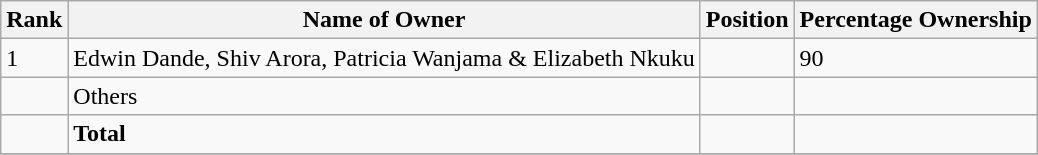<table class="wikitable sortable" style="margin: 0.5em auto">
<tr>
<th>Rank</th>
<th>Name of Owner</th>
<th>Position</th>
<th>Percentage Ownership</th>
</tr>
<tr>
<td>1</td>
<td>Edwin Dande, Shiv Arora, Patricia Wanjama & Elizabeth Nkuku</td>
<td></td>
<td>90</td>
</tr>
<tr>
<td></td>
<td>Others</td>
<td></td>
<td></td>
</tr>
<tr>
<td></td>
<td><strong>Total</strong></td>
<td></td>
<td></td>
</tr>
<tr>
</tr>
</table>
